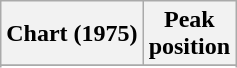<table class="wikitable sortable plainrowheaders" style="text-align:center">
<tr>
<th scope="col">Chart (1975)</th>
<th scope="col">Peak<br> position</th>
</tr>
<tr>
</tr>
<tr>
</tr>
</table>
